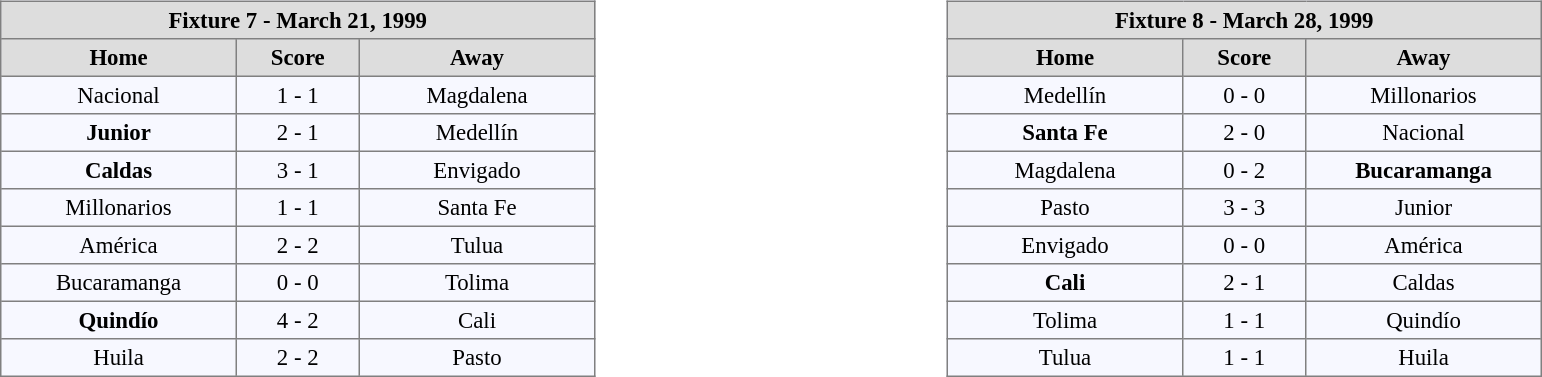<table width=100%>
<tr>
<td valign=top width=50% align=left><br><table align=center bgcolor="#f7f8ff" cellpadding="3" cellspacing="0" border="1" style="font-size: 95%; border: gray solid 1px; border-collapse: collapse;">
<tr align=center bgcolor=#DDDDDD style="color:black;">
<th colspan=3 align=center>Fixture 7 - March 21, 1999</th>
</tr>
<tr align=center bgcolor=#DDDDDD style="color:black;">
<th width="150">Home</th>
<th width="75">Score</th>
<th width="150">Away</th>
</tr>
<tr align=center>
<td>Nacional</td>
<td>1 - 1</td>
<td>Magdalena</td>
</tr>
<tr align=center>
<td><strong>Junior</strong></td>
<td>2 - 1</td>
<td>Medellín</td>
</tr>
<tr align=center>
<td><strong>Caldas</strong></td>
<td>3 - 1</td>
<td>Envigado</td>
</tr>
<tr align=center>
<td>Millonarios</td>
<td>1 - 1</td>
<td>Santa Fe</td>
</tr>
<tr align=center>
<td>América</td>
<td>2 - 2</td>
<td>Tulua</td>
</tr>
<tr align=center>
<td>Bucaramanga</td>
<td>0 - 0</td>
<td>Tolima</td>
</tr>
<tr align=center>
<td><strong>Quindío</strong></td>
<td>4 - 2</td>
<td>Cali</td>
</tr>
<tr align=center>
<td>Huila</td>
<td>2 - 2</td>
<td>Pasto</td>
</tr>
</table>
</td>
<td valign=top width=50% align=left><br><table align=center bgcolor="#f7f8ff" cellpadding="3" cellspacing="0" border="1" style="font-size: 95%; border: gray solid 1px; border-collapse: collapse;">
<tr align=center bgcolor=#DDDDDD style="color:black;">
<th colspan=3 align=center>Fixture 8 - March 28, 1999</th>
</tr>
<tr align=center bgcolor=#DDDDDD style="color:black;">
<th width="150">Home</th>
<th width="75">Score</th>
<th width="150">Away</th>
</tr>
<tr align=center>
<td>Medellín</td>
<td>0 - 0</td>
<td>Millonarios</td>
</tr>
<tr align=center>
<td><strong>Santa Fe</strong></td>
<td>2 - 0</td>
<td>Nacional</td>
</tr>
<tr align=center>
<td>Magdalena</td>
<td>0 - 2</td>
<td><strong>Bucaramanga</strong></td>
</tr>
<tr align=center>
<td>Pasto</td>
<td>3 - 3</td>
<td>Junior</td>
</tr>
<tr align=center>
<td>Envigado</td>
<td>0 - 0</td>
<td>América</td>
</tr>
<tr align=center>
<td><strong>Cali</strong></td>
<td>2 - 1</td>
<td>Caldas</td>
</tr>
<tr align=center>
<td>Tolima</td>
<td>1 - 1</td>
<td>Quindío</td>
</tr>
<tr align=center>
<td>Tulua</td>
<td>1 - 1</td>
<td>Huila</td>
</tr>
</table>
</td>
</tr>
</table>
